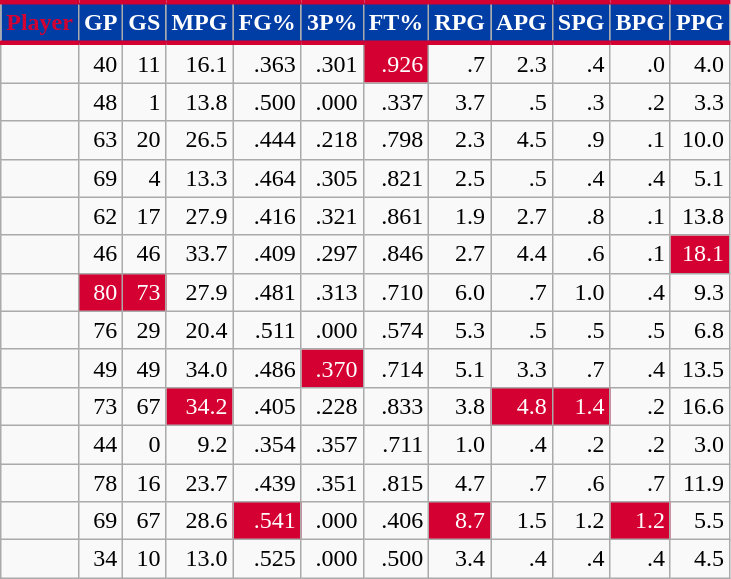<table class="wikitable sortable" style="text-align:right;">
<tr>
<th style="background:#003DA5; color:#D50032; border-top:#D50032 3px solid; border-bottom:#D50032 3px solid;">Player</th>
<th style="background:#003DA5; color:#FFFFFF; border-top:#D50032 3px solid; border-bottom:#D50032 3px solid;">GP</th>
<th style="background:#003DA5; color:#FFFFFF; border-top:#D50032 3px solid; border-bottom:#D50032 3px solid;">GS</th>
<th style="background:#003DA5; color:#FFFFFF; border-top:#D50032 3px solid; border-bottom:#D50032 3px solid;">MPG</th>
<th style="background:#003DA5; color:#FFFFFF; border-top:#D50032 3px solid; border-bottom:#D50032 3px solid;">FG%</th>
<th style="background:#003DA5; color:#FFFFFF; border-top:#D50032 3px solid; border-bottom:#D50032 3px solid;">3P%</th>
<th style="background:#003DA5; color:#FFFFFF; border-top:#D50032 3px solid; border-bottom:#D50032 3px solid;">FT%</th>
<th style="background:#003DA5; color:#FFFFFF; border-top:#D50032 3px solid; border-bottom:#D50032 3px solid;">RPG</th>
<th style="background:#003DA5; color:#FFFFFF; border-top:#D50032 3px solid; border-bottom:#D50032 3px solid;">APG</th>
<th style="background:#003DA5; color:#FFFFFF; border-top:#D50032 3px solid; border-bottom:#D50032 3px solid;">SPG</th>
<th style="background:#003DA5; color:#FFFFFF; border-top:#D50032 3px solid; border-bottom:#D50032 3px solid;">BPG</th>
<th style="background:#003DA5; color:#FFFFFF; border-top:#D50032 3px solid; border-bottom:#D50032 3px solid;">PPG</th>
</tr>
<tr>
<td></td>
<td>40</td>
<td>11</td>
<td>16.1</td>
<td>.363</td>
<td>.301</td>
<td style="background:#D50032; color:#FFFFFF;">.926</td>
<td>.7</td>
<td>2.3</td>
<td>.4</td>
<td>.0</td>
<td>4.0</td>
</tr>
<tr>
<td></td>
<td>48</td>
<td>1</td>
<td>13.8</td>
<td>.500</td>
<td>.000</td>
<td>.337</td>
<td>3.7</td>
<td>.5</td>
<td>.3</td>
<td>.2</td>
<td>3.3</td>
</tr>
<tr>
<td></td>
<td>63</td>
<td>20</td>
<td>26.5</td>
<td>.444</td>
<td>.218</td>
<td>.798</td>
<td>2.3</td>
<td>4.5</td>
<td>.9</td>
<td>.1</td>
<td>10.0</td>
</tr>
<tr>
<td></td>
<td>69</td>
<td>4</td>
<td>13.3</td>
<td>.464</td>
<td>.305</td>
<td>.821</td>
<td>2.5</td>
<td>.5</td>
<td>.4</td>
<td>.4</td>
<td>5.1</td>
</tr>
<tr>
<td></td>
<td>62</td>
<td>17</td>
<td>27.9</td>
<td>.416</td>
<td>.321</td>
<td>.861</td>
<td>1.9</td>
<td>2.7</td>
<td>.8</td>
<td>.1</td>
<td>13.8</td>
</tr>
<tr>
<td><strong></strong></td>
<td>46</td>
<td>46</td>
<td>33.7</td>
<td>.409</td>
<td>.297</td>
<td>.846</td>
<td>2.7</td>
<td>4.4</td>
<td>.6</td>
<td>.1</td>
<td style="background:#D50032; color:#FFFFFF;">18.1</td>
</tr>
<tr>
<td><strong></strong></td>
<td style="background:#D50032; color:#FFFFFF;">80</td>
<td style="background:#D50032; color:#FFFFFF;">73</td>
<td>27.9</td>
<td>.481</td>
<td>.313</td>
<td>.710</td>
<td>6.0</td>
<td>.7</td>
<td>1.0</td>
<td>.4</td>
<td>9.3</td>
</tr>
<tr>
<td></td>
<td>76</td>
<td>29</td>
<td>20.4</td>
<td>.511</td>
<td>.000</td>
<td>.574</td>
<td>5.3</td>
<td>.5</td>
<td>.5</td>
<td>.5</td>
<td>6.8</td>
</tr>
<tr>
<td><strong></strong></td>
<td>49</td>
<td>49</td>
<td>34.0</td>
<td>.486</td>
<td style="background:#D50032; color:#FFFFFF;">.370</td>
<td>.714</td>
<td>5.1</td>
<td>3.3</td>
<td>.7</td>
<td>.4</td>
<td>13.5</td>
</tr>
<tr>
<td><strong></strong></td>
<td>73</td>
<td>67</td>
<td style="background:#D50032; color:#FFFFFF;">34.2</td>
<td>.405</td>
<td>.228</td>
<td>.833</td>
<td>3.8</td>
<td style="background:#D50032; color:#FFFFFF;">4.8</td>
<td style="background:#D50032; color:#FFFFFF;">1.4</td>
<td>.2</td>
<td>16.6</td>
</tr>
<tr>
<td></td>
<td>44</td>
<td>0</td>
<td>9.2</td>
<td>.354</td>
<td>.357</td>
<td>.711</td>
<td>1.0</td>
<td>.4</td>
<td>.2</td>
<td>.2</td>
<td>3.0</td>
</tr>
<tr>
<td></td>
<td>78</td>
<td>16</td>
<td>23.7</td>
<td>.439</td>
<td>.351</td>
<td>.815</td>
<td>4.7</td>
<td>.7</td>
<td>.6</td>
<td>.7</td>
<td>11.9</td>
</tr>
<tr>
<td><strong></strong></td>
<td>69</td>
<td>67</td>
<td>28.6</td>
<td style="background:#D50032; color:#FFFFFF;">.541</td>
<td>.000</td>
<td>.406</td>
<td style="background:#D50032; color:#FFFFFF;">8.7</td>
<td>1.5</td>
<td>1.2</td>
<td style="background:#D50032; color:#FFFFFF;">1.2</td>
<td>5.5</td>
</tr>
<tr>
<td></td>
<td>34</td>
<td>10</td>
<td>13.0</td>
<td>.525</td>
<td>.000</td>
<td>.500</td>
<td>3.4</td>
<td>.4</td>
<td>.4</td>
<td>.4</td>
<td>4.5</td>
</tr>
</table>
